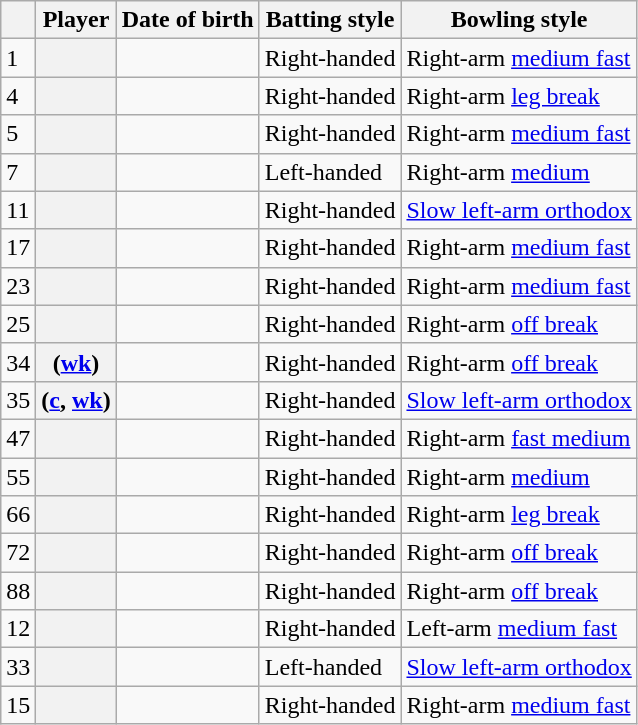<table class="wikitable sortable plainrowheaders">
<tr>
<th scope=col></th>
<th scope=col>Player</th>
<th scope=col>Date of birth</th>
<th scope=col>Batting style</th>
<th scope=col>Bowling style</th>
</tr>
<tr>
<td>1</td>
<th scope=row></th>
<td></td>
<td>Right-handed</td>
<td>Right-arm <a href='#'>medium fast</a></td>
</tr>
<tr>
<td>4</td>
<th scope=row></th>
<td></td>
<td>Right-handed</td>
<td>Right-arm <a href='#'>leg break</a></td>
</tr>
<tr>
<td>5</td>
<th scope=row></th>
<td></td>
<td>Right-handed</td>
<td>Right-arm <a href='#'>medium fast</a></td>
</tr>
<tr>
<td>7</td>
<th scope=row></th>
<td></td>
<td>Left-handed</td>
<td>Right-arm <a href='#'>medium</a></td>
</tr>
<tr>
<td>11</td>
<th scope=row></th>
<td></td>
<td>Right-handed</td>
<td><a href='#'>Slow left-arm orthodox</a></td>
</tr>
<tr>
<td>17</td>
<th scope=row></th>
<td></td>
<td>Right-handed</td>
<td>Right-arm <a href='#'>medium fast</a></td>
</tr>
<tr>
<td>23</td>
<th scope=row></th>
<td></td>
<td>Right-handed</td>
<td>Right-arm <a href='#'>medium fast</a></td>
</tr>
<tr>
<td>25</td>
<th scope=row></th>
<td></td>
<td>Right-handed</td>
<td>Right-arm <a href='#'>off break</a></td>
</tr>
<tr>
<td>34</td>
<th scope=row> (<a href='#'>wk</a>)</th>
<td></td>
<td>Right-handed</td>
<td>Right-arm <a href='#'>off break</a></td>
</tr>
<tr>
<td>35</td>
<th scope=row> (<a href='#'>c</a>, <a href='#'>wk</a>)</th>
<td></td>
<td>Right-handed</td>
<td><a href='#'>Slow left-arm orthodox</a></td>
</tr>
<tr>
<td>47</td>
<th scope=row></th>
<td></td>
<td>Right-handed</td>
<td>Right-arm <a href='#'>fast medium</a></td>
</tr>
<tr>
<td>55</td>
<th scope=row></th>
<td></td>
<td>Right-handed</td>
<td>Right-arm <a href='#'>medium</a></td>
</tr>
<tr>
<td>66</td>
<th scope=row></th>
<td></td>
<td>Right-handed</td>
<td>Right-arm <a href='#'>leg break</a></td>
</tr>
<tr>
<td>72</td>
<th scope=row></th>
<td></td>
<td>Right-handed</td>
<td>Right-arm <a href='#'>off break</a></td>
</tr>
<tr>
<td>88</td>
<th scope=row></th>
<td></td>
<td>Right-handed</td>
<td>Right-arm <a href='#'>off break</a></td>
</tr>
<tr>
<td>12</td>
<th scope=row><s></s></th>
<td></td>
<td>Right-handed</td>
<td>Left-arm <a href='#'>medium fast</a></td>
</tr>
<tr>
<td>33</td>
<th scope=row><s></s></th>
<td></td>
<td>Left-handed</td>
<td><a href='#'>Slow left-arm orthodox</a></td>
</tr>
<tr>
<td>15</td>
<th scope=row></th>
<td></td>
<td>Right-handed</td>
<td>Right-arm <a href='#'>medium fast</a></td>
</tr>
</table>
